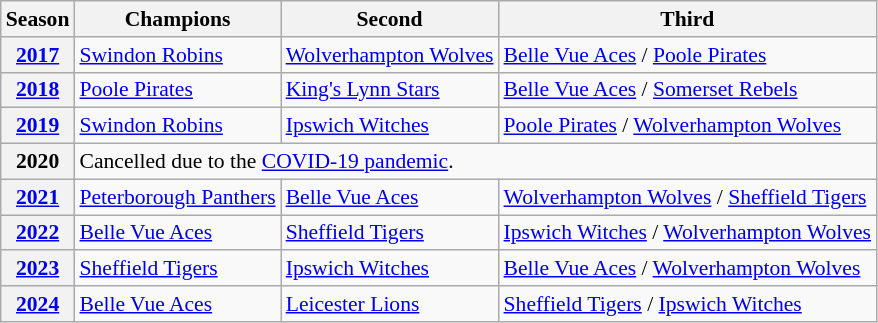<table class="wikitable" style="font-size: 90%">
<tr>
<th>Season</th>
<th>Champions</th>
<th>Second</th>
<th>Third</th>
</tr>
<tr>
<th><a href='#'>2017</a></th>
<td><a href='#'>Swindon Robins</a></td>
<td><a href='#'>Wolverhampton Wolves</a></td>
<td><a href='#'>Belle Vue Aces</a> / <a href='#'>Poole Pirates</a></td>
</tr>
<tr>
<th><a href='#'>2018</a></th>
<td><a href='#'>Poole Pirates</a></td>
<td><a href='#'>King's Lynn Stars</a></td>
<td><a href='#'>Belle Vue Aces</a> / <a href='#'>Somerset Rebels</a></td>
</tr>
<tr>
<th><a href='#'>2019</a></th>
<td><a href='#'>Swindon Robins</a></td>
<td><a href='#'>Ipswich Witches</a></td>
<td><a href='#'>Poole Pirates</a> / <a href='#'>Wolverhampton Wolves</a></td>
</tr>
<tr>
<th>2020</th>
<td colspan="3">Cancelled due to the <a href='#'>COVID-19 pandemic</a>.</td>
</tr>
<tr>
<th><a href='#'>2021</a></th>
<td><a href='#'>Peterborough Panthers</a></td>
<td><a href='#'>Belle Vue Aces</a></td>
<td><a href='#'>Wolverhampton Wolves</a> / <a href='#'>Sheffield Tigers</a></td>
</tr>
<tr>
<th><a href='#'>2022</a></th>
<td><a href='#'>Belle Vue Aces</a></td>
<td><a href='#'>Sheffield Tigers</a></td>
<td><a href='#'>Ipswich Witches</a> / <a href='#'>Wolverhampton Wolves</a></td>
</tr>
<tr>
<th><a href='#'>2023</a></th>
<td><a href='#'>Sheffield Tigers</a></td>
<td><a href='#'>Ipswich Witches</a></td>
<td><a href='#'>Belle Vue Aces</a> / <a href='#'>Wolverhampton Wolves</a></td>
</tr>
<tr>
<th><a href='#'>2024</a></th>
<td><a href='#'>Belle Vue Aces</a></td>
<td><a href='#'>Leicester Lions</a></td>
<td><a href='#'>Sheffield Tigers</a> / <a href='#'>Ipswich Witches</a></td>
</tr>
</table>
